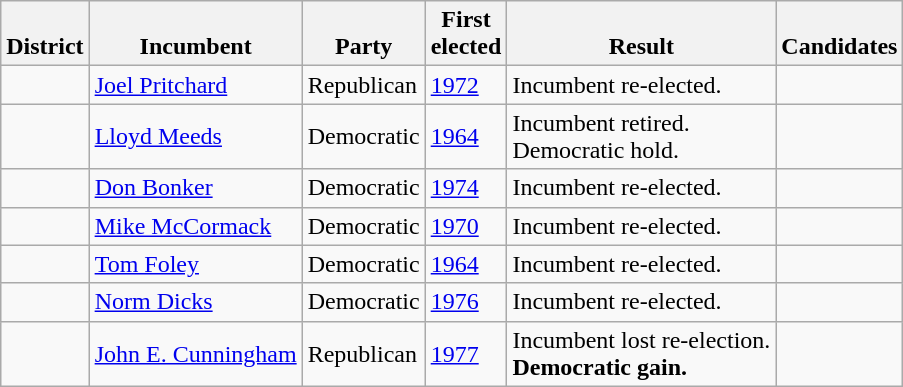<table class=wikitable>
<tr valign=bottom>
<th>District</th>
<th>Incumbent</th>
<th>Party</th>
<th>First<br>elected</th>
<th>Result</th>
<th>Candidates</th>
</tr>
<tr>
<td></td>
<td><a href='#'>Joel Pritchard</a></td>
<td>Republican</td>
<td><a href='#'>1972</a></td>
<td>Incumbent re-elected.</td>
<td nowrap></td>
</tr>
<tr>
<td></td>
<td><a href='#'>Lloyd Meeds</a></td>
<td>Democratic</td>
<td><a href='#'>1964</a></td>
<td>Incumbent retired.<br>Democratic hold.</td>
<td nowrap></td>
</tr>
<tr>
<td></td>
<td><a href='#'>Don Bonker</a></td>
<td>Democratic</td>
<td><a href='#'>1974</a></td>
<td>Incumbent re-elected.</td>
<td nowrap></td>
</tr>
<tr>
<td></td>
<td><a href='#'>Mike McCormack</a></td>
<td>Democratic</td>
<td><a href='#'>1970</a></td>
<td>Incumbent re-elected.</td>
<td nowrap></td>
</tr>
<tr>
<td></td>
<td><a href='#'>Tom Foley</a></td>
<td>Democratic</td>
<td><a href='#'>1964</a></td>
<td>Incumbent re-elected.</td>
<td nowrap></td>
</tr>
<tr>
<td></td>
<td><a href='#'>Norm Dicks</a></td>
<td>Democratic</td>
<td><a href='#'>1976</a></td>
<td>Incumbent re-elected.</td>
<td nowrap></td>
</tr>
<tr>
<td></td>
<td><a href='#'>John E. Cunningham</a></td>
<td>Republican</td>
<td><a href='#'>1977 </a></td>
<td>Incumbent lost re-election.<br><strong>Democratic gain.</strong></td>
<td nowrap></td>
</tr>
</table>
